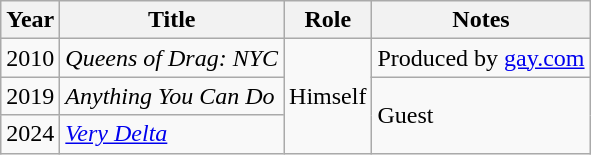<table class="wikitable sortable">
<tr>
<th>Year</th>
<th>Title</th>
<th>Role</th>
<th class="unsortable">Notes</th>
</tr>
<tr>
<td>2010</td>
<td><em>Queens of Drag: NYC</em></td>
<td rowspan="3">Himself</td>
<td>Produced by <a href='#'>gay.com</a></td>
</tr>
<tr>
<td>2019</td>
<td><em>Anything You Can Do</em></td>
<td rowspan="2">Guest</td>
</tr>
<tr>
<td>2024</td>
<td><em><a href='#'>Very Delta</a></em></td>
</tr>
</table>
